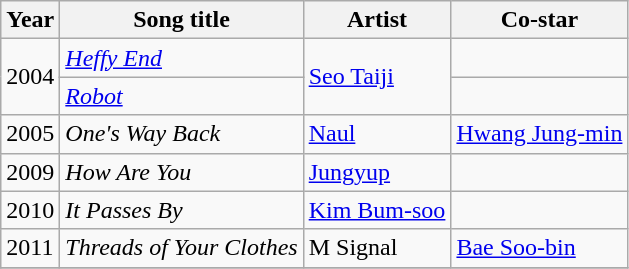<table class="wikitable sortable">
<tr>
<th>Year</th>
<th>Song title</th>
<th>Artist</th>
<th>Co-star</th>
</tr>
<tr>
<td rowspan=2>2004</td>
<td><em><a href='#'>Heffy End</a></em></td>
<td rowspan="2"><a href='#'>Seo Taiji</a></td>
<td></td>
</tr>
<tr>
<td><em><a href='#'>Robot</a></em></td>
<td></td>
</tr>
<tr>
<td>2005</td>
<td><em>One's Way Back</em></td>
<td><a href='#'>Naul</a></td>
<td><a href='#'>Hwang Jung-min</a></td>
</tr>
<tr>
<td>2009</td>
<td><em>How Are You</em></td>
<td><a href='#'>Jungyup</a></td>
<td></td>
</tr>
<tr>
<td>2010</td>
<td><em>It Passes By</em></td>
<td><a href='#'>Kim Bum-soo</a></td>
<td></td>
</tr>
<tr>
<td>2011</td>
<td><em>Threads of Your Clothes</em></td>
<td>M Signal</td>
<td><a href='#'>Bae Soo-bin</a></td>
</tr>
<tr>
</tr>
</table>
